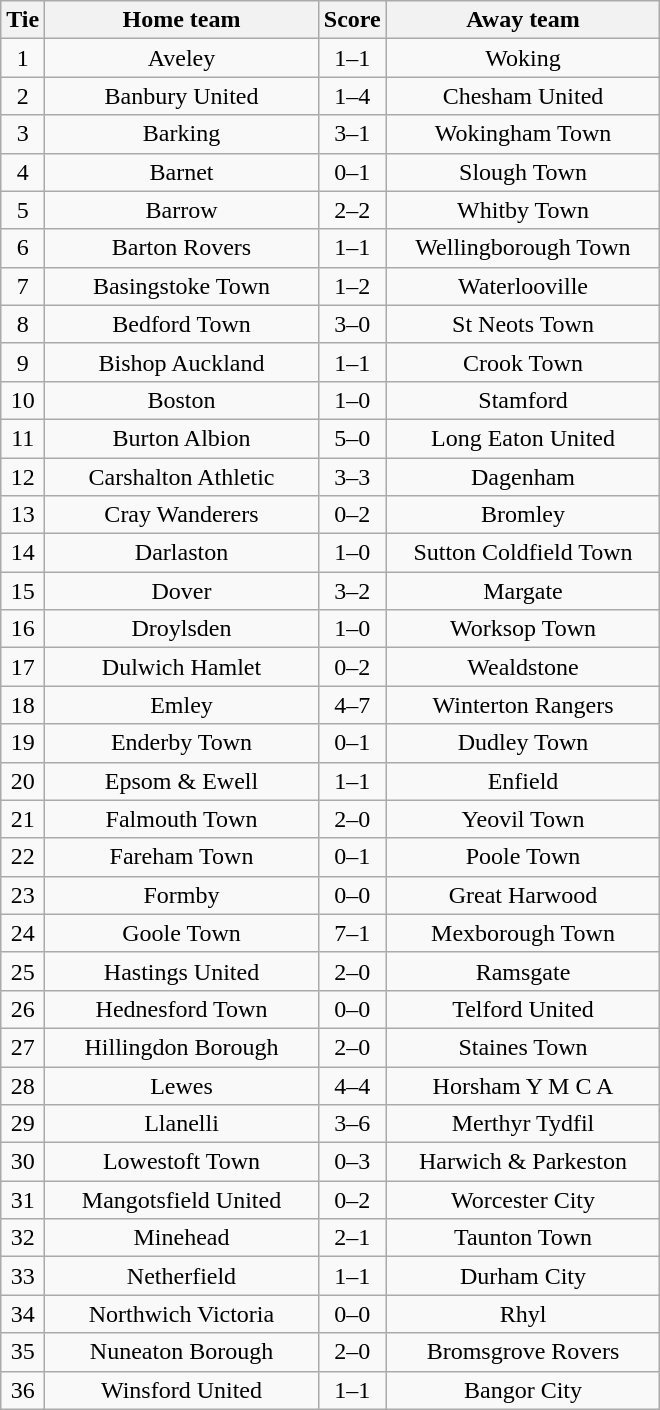<table class="wikitable" style="text-align:center;">
<tr>
<th width=20>Tie</th>
<th width=175>Home team</th>
<th width=20>Score</th>
<th width=175>Away team</th>
</tr>
<tr>
<td>1</td>
<td>Aveley</td>
<td>1–1</td>
<td>Woking</td>
</tr>
<tr>
<td>2</td>
<td>Banbury United</td>
<td>1–4</td>
<td>Chesham United</td>
</tr>
<tr>
<td>3</td>
<td>Barking</td>
<td>3–1</td>
<td>Wokingham Town</td>
</tr>
<tr>
<td>4</td>
<td>Barnet</td>
<td>0–1</td>
<td>Slough Town</td>
</tr>
<tr>
<td>5</td>
<td>Barrow</td>
<td>2–2</td>
<td>Whitby Town</td>
</tr>
<tr>
<td>6</td>
<td>Barton Rovers</td>
<td>1–1</td>
<td>Wellingborough Town</td>
</tr>
<tr>
<td>7</td>
<td>Basingstoke Town</td>
<td>1–2</td>
<td>Waterlooville</td>
</tr>
<tr>
<td>8</td>
<td>Bedford Town</td>
<td>3–0</td>
<td>St Neots Town</td>
</tr>
<tr>
<td>9</td>
<td>Bishop Auckland</td>
<td>1–1</td>
<td>Crook Town</td>
</tr>
<tr>
<td>10</td>
<td>Boston</td>
<td>1–0</td>
<td>Stamford</td>
</tr>
<tr>
<td>11</td>
<td>Burton Albion</td>
<td>5–0</td>
<td>Long Eaton United</td>
</tr>
<tr>
<td>12</td>
<td>Carshalton Athletic</td>
<td>3–3</td>
<td>Dagenham</td>
</tr>
<tr>
<td>13</td>
<td>Cray Wanderers</td>
<td>0–2</td>
<td>Bromley</td>
</tr>
<tr>
<td>14</td>
<td>Darlaston</td>
<td>1–0</td>
<td>Sutton Coldfield Town</td>
</tr>
<tr>
<td>15</td>
<td>Dover</td>
<td>3–2</td>
<td>Margate</td>
</tr>
<tr>
<td>16</td>
<td>Droylsden</td>
<td>1–0</td>
<td>Worksop Town</td>
</tr>
<tr>
<td>17</td>
<td>Dulwich Hamlet</td>
<td>0–2</td>
<td>Wealdstone</td>
</tr>
<tr>
<td>18</td>
<td>Emley</td>
<td>4–7</td>
<td>Winterton Rangers</td>
</tr>
<tr>
<td>19</td>
<td>Enderby Town</td>
<td>0–1</td>
<td>Dudley Town</td>
</tr>
<tr>
<td>20</td>
<td>Epsom & Ewell</td>
<td>1–1</td>
<td>Enfield</td>
</tr>
<tr>
<td>21</td>
<td>Falmouth Town</td>
<td>2–0</td>
<td>Yeovil Town</td>
</tr>
<tr>
<td>22</td>
<td>Fareham Town</td>
<td>0–1</td>
<td>Poole Town</td>
</tr>
<tr>
<td>23</td>
<td>Formby</td>
<td>0–0</td>
<td>Great Harwood</td>
</tr>
<tr>
<td>24</td>
<td>Goole Town</td>
<td>7–1</td>
<td>Mexborough Town</td>
</tr>
<tr>
<td>25</td>
<td>Hastings United</td>
<td>2–0</td>
<td>Ramsgate</td>
</tr>
<tr>
<td>26</td>
<td>Hednesford Town</td>
<td>0–0</td>
<td>Telford United</td>
</tr>
<tr>
<td>27</td>
<td>Hillingdon Borough</td>
<td>2–0</td>
<td>Staines Town</td>
</tr>
<tr>
<td>28</td>
<td>Lewes</td>
<td>4–4</td>
<td>Horsham Y M C A</td>
</tr>
<tr>
<td>29</td>
<td>Llanelli</td>
<td>3–6</td>
<td>Merthyr Tydfil</td>
</tr>
<tr>
<td>30</td>
<td>Lowestoft Town</td>
<td>0–3</td>
<td>Harwich & Parkeston</td>
</tr>
<tr>
<td>31</td>
<td>Mangotsfield United</td>
<td>0–2</td>
<td>Worcester City</td>
</tr>
<tr>
<td>32</td>
<td>Minehead</td>
<td>2–1</td>
<td>Taunton Town</td>
</tr>
<tr>
<td>33</td>
<td>Netherfield</td>
<td>1–1</td>
<td>Durham City</td>
</tr>
<tr>
<td>34</td>
<td>Northwich Victoria</td>
<td>0–0</td>
<td>Rhyl</td>
</tr>
<tr>
<td>35</td>
<td>Nuneaton Borough</td>
<td>2–0</td>
<td>Bromsgrove Rovers</td>
</tr>
<tr>
<td>36</td>
<td>Winsford United</td>
<td>1–1</td>
<td>Bangor City</td>
</tr>
</table>
